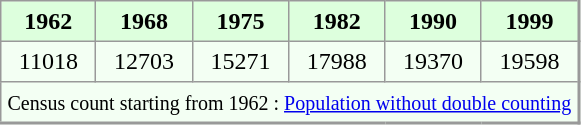<table align="left" rules="all" cellspacing="0" cellpadding="4" style="border: 1px solid #999; border-right: 2px solid #999; border-bottom:2px solid #999; background: #f3fff3">
<tr style="background: #ddffdd">
<th>1962</th>
<th>1968</th>
<th>1975</th>
<th>1982</th>
<th>1990</th>
<th>1999</th>
</tr>
<tr>
<td align="center">11018</td>
<td align="center">12703</td>
<td align="center">15271</td>
<td align="center">17988</td>
<td align="center">19370</td>
<td align="center">19598</td>
</tr>
<tr>
<td colspan=6 align=center><small>Census count starting from 1962 : <a href='#'>Population without double counting</a></small></td>
</tr>
</table>
